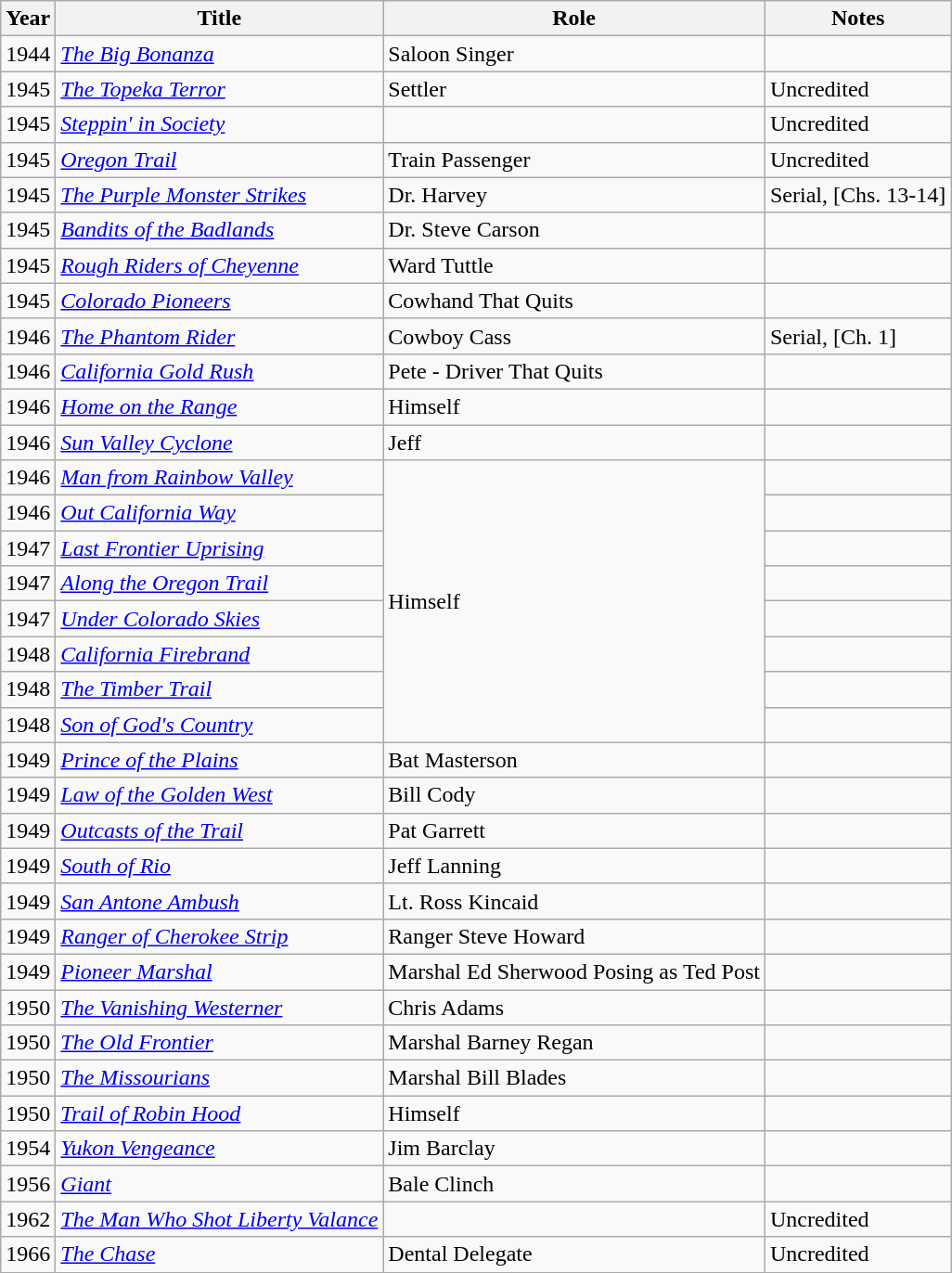<table class="wikitable">
<tr>
<th>Year</th>
<th>Title</th>
<th>Role</th>
<th>Notes</th>
</tr>
<tr>
<td>1944</td>
<td><em><a href='#'>The Big Bonanza</a></em></td>
<td>Saloon Singer</td>
<td></td>
</tr>
<tr>
<td>1945</td>
<td><em><a href='#'>The Topeka Terror</a></em></td>
<td>Settler</td>
<td>Uncredited</td>
</tr>
<tr>
<td>1945</td>
<td><em><a href='#'>Steppin' in Society</a></em></td>
<td></td>
<td>Uncredited</td>
</tr>
<tr>
<td>1945</td>
<td><em><a href='#'>Oregon Trail</a></em></td>
<td>Train Passenger</td>
<td>Uncredited</td>
</tr>
<tr>
<td>1945</td>
<td><em><a href='#'>The Purple Monster Strikes</a></em></td>
<td>Dr. Harvey</td>
<td>Serial, [Chs. 13-14]</td>
</tr>
<tr>
<td>1945</td>
<td><em><a href='#'>Bandits of the Badlands</a></em></td>
<td>Dr. Steve Carson</td>
<td></td>
</tr>
<tr>
<td>1945</td>
<td><em><a href='#'>Rough Riders of Cheyenne</a></em></td>
<td>Ward Tuttle</td>
<td></td>
</tr>
<tr>
<td>1945</td>
<td><em><a href='#'>Colorado Pioneers</a></em></td>
<td>Cowhand That Quits</td>
<td></td>
</tr>
<tr>
<td>1946</td>
<td><em><a href='#'>The Phantom Rider</a></em></td>
<td>Cowboy Cass</td>
<td>Serial, [Ch. 1]</td>
</tr>
<tr>
<td>1946</td>
<td><em><a href='#'>California Gold Rush</a></em></td>
<td>Pete - Driver That Quits</td>
<td></td>
</tr>
<tr>
<td>1946</td>
<td><em><a href='#'>Home on the Range</a></em></td>
<td>Himself</td>
<td></td>
</tr>
<tr>
<td>1946</td>
<td><em><a href='#'>Sun Valley Cyclone</a></em></td>
<td>Jeff</td>
<td></td>
</tr>
<tr>
<td>1946</td>
<td><em><a href='#'>Man from Rainbow Valley</a></em></td>
<td rowspan="8">Himself</td>
<td></td>
</tr>
<tr>
<td>1946</td>
<td><em><a href='#'>Out California Way</a></em></td>
<td></td>
</tr>
<tr>
<td>1947</td>
<td><em><a href='#'>Last Frontier Uprising</a></em></td>
<td></td>
</tr>
<tr>
<td>1947</td>
<td><em><a href='#'>Along the Oregon Trail</a></em></td>
<td></td>
</tr>
<tr>
<td>1947</td>
<td><em><a href='#'>Under Colorado Skies</a></em></td>
<td></td>
</tr>
<tr>
<td>1948</td>
<td><em><a href='#'>California Firebrand</a></em></td>
<td></td>
</tr>
<tr>
<td>1948</td>
<td><em><a href='#'>The Timber Trail</a></em></td>
<td></td>
</tr>
<tr>
<td>1948</td>
<td><em><a href='#'>Son of God's Country</a></em></td>
<td></td>
</tr>
<tr>
<td>1949</td>
<td><em><a href='#'>Prince of the Plains</a></em></td>
<td>Bat Masterson</td>
<td></td>
</tr>
<tr>
<td>1949</td>
<td><em><a href='#'>Law of the Golden West</a></em></td>
<td>Bill Cody</td>
<td></td>
</tr>
<tr>
<td>1949</td>
<td><em><a href='#'>Outcasts of the Trail</a></em></td>
<td>Pat Garrett</td>
<td></td>
</tr>
<tr>
<td>1949</td>
<td><em><a href='#'>South of Rio</a></em></td>
<td>Jeff Lanning</td>
<td></td>
</tr>
<tr>
<td>1949</td>
<td><em><a href='#'>San Antone Ambush</a></em></td>
<td>Lt. Ross Kincaid</td>
<td></td>
</tr>
<tr>
<td>1949</td>
<td><em><a href='#'>Ranger of Cherokee Strip</a></em></td>
<td>Ranger Steve Howard</td>
<td></td>
</tr>
<tr>
<td>1949</td>
<td><em><a href='#'>Pioneer Marshal</a></em></td>
<td>Marshal Ed Sherwood Posing as Ted Post</td>
<td></td>
</tr>
<tr>
<td>1950</td>
<td><em><a href='#'>The Vanishing Westerner</a></em></td>
<td>Chris Adams</td>
<td></td>
</tr>
<tr>
<td>1950</td>
<td><em><a href='#'>The Old Frontier</a></em></td>
<td>Marshal Barney Regan</td>
<td></td>
</tr>
<tr>
<td>1950</td>
<td><em><a href='#'>The Missourians</a></em></td>
<td>Marshal Bill Blades</td>
<td></td>
</tr>
<tr>
<td>1950</td>
<td><em><a href='#'>Trail of Robin Hood</a></em></td>
<td>Himself</td>
<td></td>
</tr>
<tr>
<td>1954</td>
<td><em><a href='#'>Yukon Vengeance</a></em></td>
<td>Jim Barclay</td>
<td></td>
</tr>
<tr>
<td>1956</td>
<td><em><a href='#'>Giant</a></em></td>
<td>Bale Clinch</td>
<td></td>
</tr>
<tr>
<td>1962</td>
<td><em><a href='#'>The Man Who Shot Liberty Valance</a></em></td>
<td></td>
<td>Uncredited</td>
</tr>
<tr>
<td>1966</td>
<td><em><a href='#'>The Chase</a></em></td>
<td>Dental Delegate</td>
<td>Uncredited</td>
</tr>
</table>
